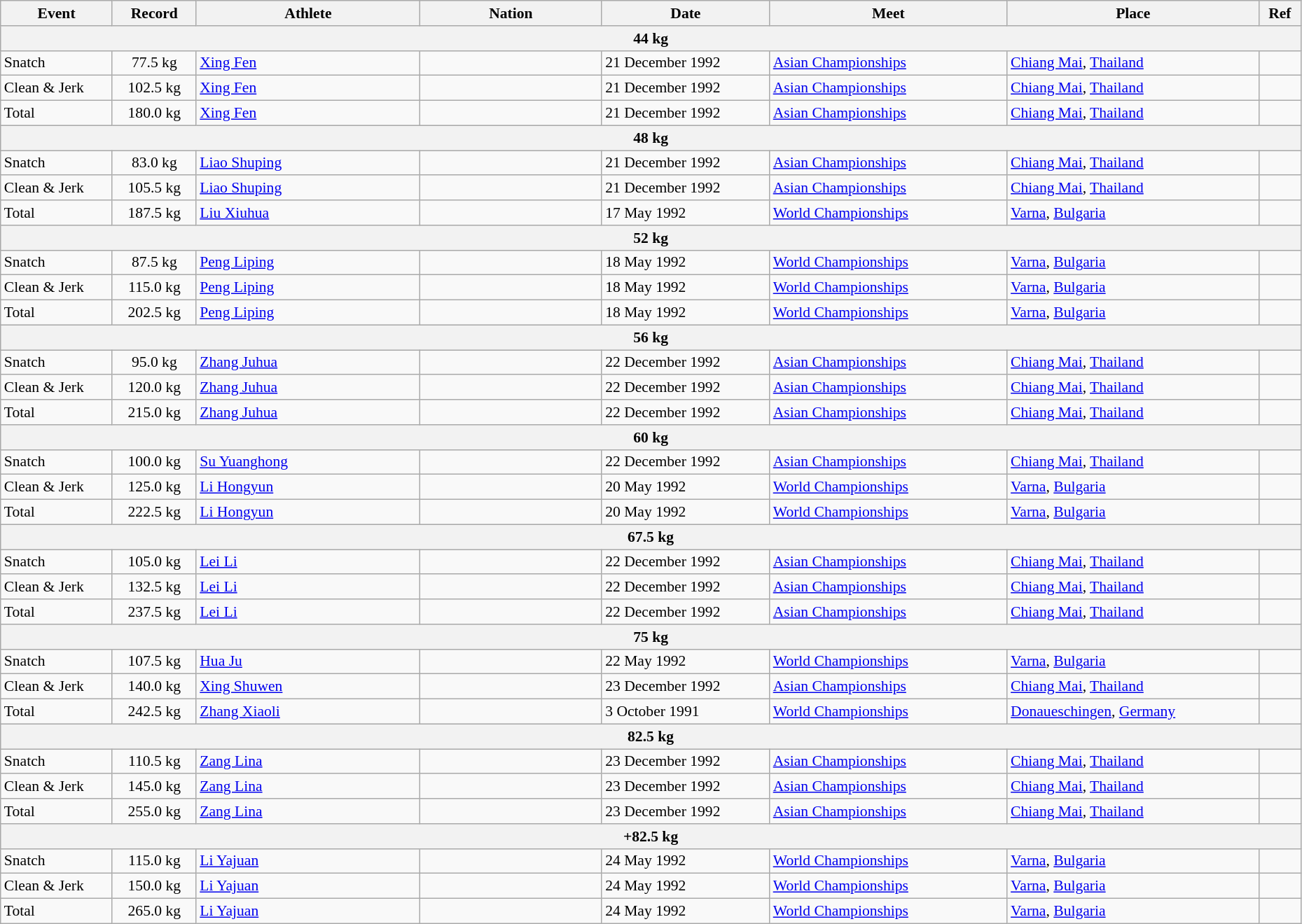<table class="wikitable" style="font-size:90%; width: 98%;">
<tr>
<th width=8%>Event</th>
<th width=6%>Record</th>
<th width=16%>Athlete</th>
<th width=13%>Nation</th>
<th width=12%>Date</th>
<th width=17%>Meet</th>
<th width=18%>Place</th>
<th width=3%>Ref</th>
</tr>
<tr bgcolor="#DDDDDD">
<th colspan="8">44 kg</th>
</tr>
<tr>
<td>Snatch</td>
<td align=center>77.5 kg</td>
<td><a href='#'>Xing Fen</a></td>
<td></td>
<td>21 December 1992</td>
<td><a href='#'>Asian Championships</a></td>
<td> <a href='#'>Chiang Mai</a>, <a href='#'>Thailand</a></td>
<td></td>
</tr>
<tr>
<td>Clean & Jerk</td>
<td align=center>102.5 kg</td>
<td><a href='#'>Xing Fen</a></td>
<td></td>
<td>21 December 1992</td>
<td><a href='#'>Asian Championships</a></td>
<td> <a href='#'>Chiang Mai</a>, <a href='#'>Thailand</a></td>
<td></td>
</tr>
<tr>
<td>Total</td>
<td align=center>180.0 kg</td>
<td><a href='#'>Xing Fen</a></td>
<td></td>
<td>21 December 1992</td>
<td><a href='#'>Asian Championships</a></td>
<td> <a href='#'>Chiang Mai</a>, <a href='#'>Thailand</a></td>
<td></td>
</tr>
<tr bgcolor="#DDDDDD">
<th colspan="8">48 kg</th>
</tr>
<tr>
<td>Snatch</td>
<td align=center>83.0 kg</td>
<td><a href='#'>Liao Shuping</a></td>
<td></td>
<td>21 December 1992</td>
<td><a href='#'>Asian Championships</a></td>
<td> <a href='#'>Chiang Mai</a>, <a href='#'>Thailand</a></td>
<td></td>
</tr>
<tr>
<td>Clean & Jerk</td>
<td align=center>105.5 kg</td>
<td><a href='#'>Liao Shuping</a></td>
<td></td>
<td>21 December 1992</td>
<td><a href='#'>Asian Championships</a></td>
<td> <a href='#'>Chiang Mai</a>, <a href='#'>Thailand</a></td>
<td></td>
</tr>
<tr>
<td>Total</td>
<td align=center>187.5 kg</td>
<td><a href='#'>Liu Xiuhua</a></td>
<td></td>
<td>17 May 1992</td>
<td><a href='#'>World Championships</a></td>
<td> <a href='#'>Varna</a>, <a href='#'>Bulgaria</a></td>
<td></td>
</tr>
<tr bgcolor="#DDDDDD">
<th colspan="8">52 kg</th>
</tr>
<tr>
<td>Snatch</td>
<td align=center>87.5 kg</td>
<td><a href='#'>Peng Liping</a></td>
<td></td>
<td>18 May 1992</td>
<td><a href='#'>World Championships</a></td>
<td> <a href='#'>Varna</a>, <a href='#'>Bulgaria</a></td>
<td></td>
</tr>
<tr>
<td>Clean & Jerk</td>
<td align=center>115.0 kg</td>
<td><a href='#'>Peng Liping</a></td>
<td></td>
<td>18 May 1992</td>
<td><a href='#'>World Championships</a></td>
<td> <a href='#'>Varna</a>, <a href='#'>Bulgaria</a></td>
<td></td>
</tr>
<tr>
<td>Total</td>
<td align=center>202.5 kg</td>
<td><a href='#'>Peng Liping</a></td>
<td></td>
<td>18 May 1992</td>
<td><a href='#'>World Championships</a></td>
<td> <a href='#'>Varna</a>, <a href='#'>Bulgaria</a></td>
<td></td>
</tr>
<tr bgcolor="#DDDDDD">
<th colspan="8">56 kg</th>
</tr>
<tr>
<td>Snatch</td>
<td align=center>95.0 kg</td>
<td><a href='#'>Zhang Juhua</a></td>
<td></td>
<td>22 December 1992</td>
<td><a href='#'>Asian Championships</a></td>
<td> <a href='#'>Chiang Mai</a>, <a href='#'>Thailand</a></td>
<td></td>
</tr>
<tr>
<td>Clean & Jerk</td>
<td align=center>120.0 kg</td>
<td><a href='#'>Zhang Juhua</a></td>
<td></td>
<td>22 December 1992</td>
<td><a href='#'>Asian Championships</a></td>
<td> <a href='#'>Chiang Mai</a>, <a href='#'>Thailand</a></td>
<td></td>
</tr>
<tr>
<td>Total</td>
<td align=center>215.0 kg</td>
<td><a href='#'>Zhang Juhua</a></td>
<td></td>
<td>22 December 1992</td>
<td><a href='#'>Asian Championships</a></td>
<td> <a href='#'>Chiang Mai</a>, <a href='#'>Thailand</a></td>
<td></td>
</tr>
<tr bgcolor="#DDDDDD">
<th colspan="8">60 kg</th>
</tr>
<tr>
<td>Snatch</td>
<td align=center>100.0 kg</td>
<td><a href='#'>Su Yuanghong</a></td>
<td></td>
<td>22 December 1992</td>
<td><a href='#'>Asian Championships</a></td>
<td> <a href='#'>Chiang Mai</a>, <a href='#'>Thailand</a></td>
<td></td>
</tr>
<tr>
<td>Clean & Jerk</td>
<td align=center>125.0 kg</td>
<td><a href='#'>Li Hongyun</a></td>
<td></td>
<td>20 May 1992</td>
<td><a href='#'>World Championships</a></td>
<td> <a href='#'>Varna</a>, <a href='#'>Bulgaria</a></td>
<td></td>
</tr>
<tr>
<td>Total</td>
<td align=center>222.5 kg</td>
<td><a href='#'>Li Hongyun</a></td>
<td></td>
<td>20 May 1992</td>
<td><a href='#'>World Championships</a></td>
<td> <a href='#'>Varna</a>, <a href='#'>Bulgaria</a></td>
<td></td>
</tr>
<tr bgcolor="#DDDDDD">
<th colspan="8">67.5 kg</th>
</tr>
<tr>
<td>Snatch</td>
<td align=center>105.0 kg</td>
<td><a href='#'>Lei Li</a></td>
<td></td>
<td>22 December 1992</td>
<td><a href='#'>Asian Championships</a></td>
<td> <a href='#'>Chiang Mai</a>, <a href='#'>Thailand</a></td>
<td></td>
</tr>
<tr>
<td>Clean & Jerk</td>
<td align=center>132.5 kg</td>
<td><a href='#'>Lei Li</a></td>
<td></td>
<td>22 December 1992</td>
<td><a href='#'>Asian Championships</a></td>
<td> <a href='#'>Chiang Mai</a>, <a href='#'>Thailand</a></td>
<td></td>
</tr>
<tr>
<td>Total</td>
<td align=center>237.5 kg</td>
<td><a href='#'>Lei Li</a></td>
<td></td>
<td>22 December 1992</td>
<td><a href='#'>Asian Championships</a></td>
<td> <a href='#'>Chiang Mai</a>, <a href='#'>Thailand</a></td>
<td></td>
</tr>
<tr bgcolor="#DDDDDD">
<th colspan="8">75 kg</th>
</tr>
<tr>
<td>Snatch</td>
<td align=center>107.5 kg</td>
<td><a href='#'>Hua Ju</a></td>
<td></td>
<td>22 May 1992</td>
<td><a href='#'>World Championships</a></td>
<td> <a href='#'>Varna</a>, <a href='#'>Bulgaria</a></td>
<td></td>
</tr>
<tr>
<td>Clean & Jerk</td>
<td align=center>140.0 kg</td>
<td><a href='#'>Xing Shuwen</a></td>
<td></td>
<td>23 December 1992</td>
<td><a href='#'>Asian Championships</a></td>
<td> <a href='#'>Chiang Mai</a>, <a href='#'>Thailand</a></td>
<td></td>
</tr>
<tr>
<td>Total</td>
<td align=center>242.5 kg</td>
<td><a href='#'>Zhang Xiaoli</a></td>
<td></td>
<td>3 October 1991</td>
<td><a href='#'>World Championships</a></td>
<td> <a href='#'>Donaueschingen</a>, <a href='#'>Germany</a></td>
<td></td>
</tr>
<tr bgcolor="#DDDDDD">
<th colspan="8">82.5 kg</th>
</tr>
<tr>
<td>Snatch</td>
<td align=center>110.5 kg</td>
<td><a href='#'>Zang Lina</a></td>
<td></td>
<td>23 December 1992</td>
<td><a href='#'>Asian Championships</a></td>
<td> <a href='#'>Chiang Mai</a>, <a href='#'>Thailand</a></td>
<td></td>
</tr>
<tr>
<td>Clean & Jerk</td>
<td align=center>145.0 kg</td>
<td><a href='#'>Zang Lina</a></td>
<td></td>
<td>23 December 1992</td>
<td><a href='#'>Asian Championships</a></td>
<td> <a href='#'>Chiang Mai</a>, <a href='#'>Thailand</a></td>
<td></td>
</tr>
<tr>
<td>Total</td>
<td align=center>255.0 kg</td>
<td><a href='#'>Zang Lina</a></td>
<td></td>
<td>23 December 1992</td>
<td><a href='#'>Asian Championships</a></td>
<td> <a href='#'>Chiang Mai</a>, <a href='#'>Thailand</a></td>
<td></td>
</tr>
<tr bgcolor="#DDDDDD">
<th colspan="8">+82.5 kg</th>
</tr>
<tr>
<td>Snatch</td>
<td align=center>115.0 kg</td>
<td><a href='#'>Li Yajuan</a></td>
<td></td>
<td>24 May 1992</td>
<td><a href='#'>World Championships</a></td>
<td> <a href='#'>Varna</a>, <a href='#'>Bulgaria</a></td>
<td></td>
</tr>
<tr>
<td>Clean & Jerk</td>
<td align=center>150.0 kg</td>
<td><a href='#'>Li Yajuan</a></td>
<td></td>
<td>24 May 1992</td>
<td><a href='#'>World Championships</a></td>
<td> <a href='#'>Varna</a>, <a href='#'>Bulgaria</a></td>
<td></td>
</tr>
<tr>
<td>Total</td>
<td align=center>265.0 kg</td>
<td><a href='#'>Li Yajuan</a></td>
<td></td>
<td>24 May 1992</td>
<td><a href='#'>World Championships</a></td>
<td> <a href='#'>Varna</a>, <a href='#'>Bulgaria</a></td>
<td></td>
</tr>
</table>
